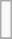<table class="wikitable">
<tr ---->
<td><br></td>
</tr>
<tr --->
</tr>
</table>
